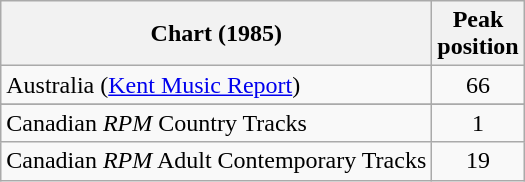<table class="wikitable sortable">
<tr>
<th align="left">Chart (1985)</th>
<th align="center">Peak<br>position</th>
</tr>
<tr>
<td>Australia (<a href='#'>Kent Music Report</a>)</td>
<td style="text-align:center;">66</td>
</tr>
<tr>
</tr>
<tr>
</tr>
<tr>
<td align="left">Canadian <em>RPM</em> Country Tracks</td>
<td align="center">1</td>
</tr>
<tr>
<td align="left">Canadian <em>RPM</em> Adult Contemporary Tracks</td>
<td align="center">19</td>
</tr>
</table>
